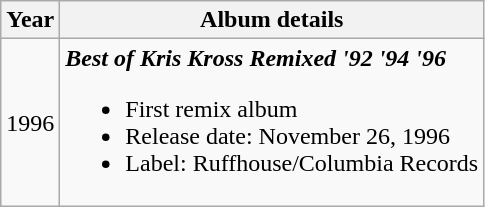<table class="wikitable" style="text-align:center;">
<tr>
<th>Year</th>
<th>Album details</th>
</tr>
<tr>
<td>1996</td>
<td style="text-align:left;"><strong><em>Best of Kris Kross Remixed '92 '94 '96</em></strong><br><ul><li>First remix album</li><li>Release date: November 26, 1996</li><li>Label: Ruffhouse/Columbia Records</li></ul></td>
</tr>
</table>
